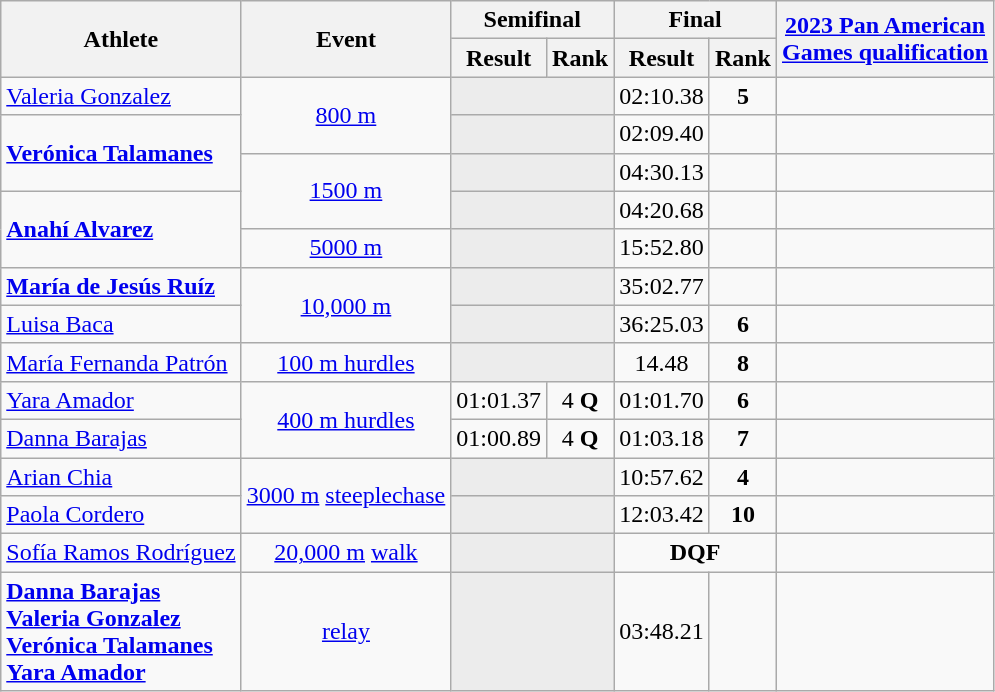<table class="wikitable" align="center">
<tr>
<th rowspan="2">Athlete</th>
<th rowspan="2">Event</th>
<th colspan="2">Semifinal</th>
<th colspan="2">Final</th>
<th rowspan="2"><a href='#'>2023 Pan American <br> Games qualification</a></th>
</tr>
<tr>
<th>Result</th>
<th>Rank</th>
<th>Result</th>
<th>Rank</th>
</tr>
<tr align="center">
<td align="left"><a href='#'>Valeria Gonzalez</a></td>
<td rowspan="2"><a href='#'>800 m</a></td>
<td colspan="2" style="background: #ECECEC; vertical-align: middle; text-align: center; " class="table-cast"></td>
<td>02:10.38</td>
<td><strong>5</strong></td>
<td></td>
</tr>
<tr align="center">
<td rowspan="2" align="left"><strong><a href='#'>Verónica Talamanes</a></strong></td>
<td colspan="2" style="background: #ECECEC; vertical-align: middle; text-align: center; " class="table-cast"></td>
<td>02:09.40</td>
<td></td>
<td></td>
</tr>
<tr align="center">
<td rowspan="2" align="center"><a href='#'>1500 m</a></td>
<td colspan="2" style="background: #ECECEC; vertical-align: middle; text-align: center; " class="table-cast"></td>
<td>04:30.13</td>
<td></td>
<td></td>
</tr>
<tr align="center">
<td rowspan="2" align="left"><strong><a href='#'>Anahí Alvarez</a></strong></td>
<td colspan="2" style="background: #ECECEC; vertical-align: middle; text-align: center; " class="table-cast"></td>
<td>04:20.68</td>
<td></td>
<td></td>
</tr>
<tr align="center">
<td><a href='#'>5000 m</a></td>
<td colspan="2" style="background: #ECECEC; vertical-align: middle; text-align: center; " class="table-cast"></td>
<td>15:52.80</td>
<td></td>
<td></td>
</tr>
<tr align="center">
<td align="left"><strong><a href='#'>María de Jesús Ruíz</a></strong></td>
<td rowspan="2"><a href='#'>10,000 m</a></td>
<td colspan="2" style="background: #ECECEC; vertical-align: middle; text-align: center; " class="table-cast"></td>
<td>35:02.77</td>
<td></td>
<td></td>
</tr>
<tr align="center">
<td align="left"><a href='#'>Luisa Baca</a></td>
<td colspan="2" style="background: #ECECEC; vertical-align: middle; text-align: center; " class="table-cast"></td>
<td>36:25.03</td>
<td><strong>6</strong></td>
<td></td>
</tr>
<tr align="center">
<td align="left"><a href='#'>María Fernanda Patrón</a></td>
<td><a href='#'>100 m hurdles</a></td>
<td colspan="2" style="background: #ECECEC; vertical-align: middle; text-align: center; " class="table-cast"></td>
<td>14.48</td>
<td><strong>8</strong></td>
<td></td>
</tr>
<tr align="center">
<td align="left"><a href='#'>Yara Amador</a></td>
<td rowspan="2"><a href='#'>400 m hurdles</a></td>
<td>01:01.37</td>
<td>4 <strong>Q</strong></td>
<td>01:01.70</td>
<td><strong>6</strong></td>
<td></td>
</tr>
<tr align="center">
<td align="left"><a href='#'>Danna Barajas</a></td>
<td>01:00.89</td>
<td>4 <strong>Q</strong></td>
<td>01:03.18</td>
<td><strong>7</strong></td>
<td></td>
</tr>
<tr align="center">
<td align="left"><a href='#'>Arian Chia</a></td>
<td rowspan="2"><a href='#'>3000 m</a> <a href='#'>steeplechase</a></td>
<td colspan="2" style="background: #ECECEC; vertical-align: middle; text-align: center; " class="table-cast"></td>
<td>10:57.62</td>
<td><strong>4</strong></td>
<td></td>
</tr>
<tr align="center">
<td align="left"><a href='#'>Paola Cordero</a></td>
<td colspan="2" style="background: #ECECEC; vertical-align: middle; text-align: center; " class="table-cast"></td>
<td>12:03.42</td>
<td><strong>10</strong></td>
<td></td>
</tr>
<tr align="center">
<td align="left"><a href='#'>Sofía Ramos Rodríguez</a></td>
<td><a href='#'>20,000 m</a> <a href='#'>walk</a></td>
<td colspan="2" style="background: #ECECEC; vertical-align: middle; text-align: center; " class="table-cast"></td>
<td colspan="2"><strong>DQF</strong></td>
<td></td>
</tr>
<tr align="center">
<td align="left"><strong><a href='#'>Danna Barajas</a><br><a href='#'>Valeria Gonzalez</a><br><a href='#'>Verónica Talamanes</a><br><a href='#'>Yara Amador</a></strong></td>
<td><a href='#'> relay</a></td>
<td colspan="2" style="background: #ECECEC; vertical-align: middle; text-align: center; " class="table-cast"></td>
<td>03:48.21</td>
<td></td>
<td></td>
</tr>
</table>
